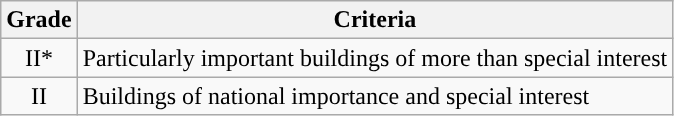<table class="wikitable">
<tr>
<th>Grade</th>
<th>Criteria</th>
</tr>
<tr>
<td align="center" >II*</td>
<td>Particularly important buildings of more than special interest</td>
</tr>
<tr>
<td align="center" >II</td>
<td>Buildings of national importance and special interest</td>
</tr>
</table>
